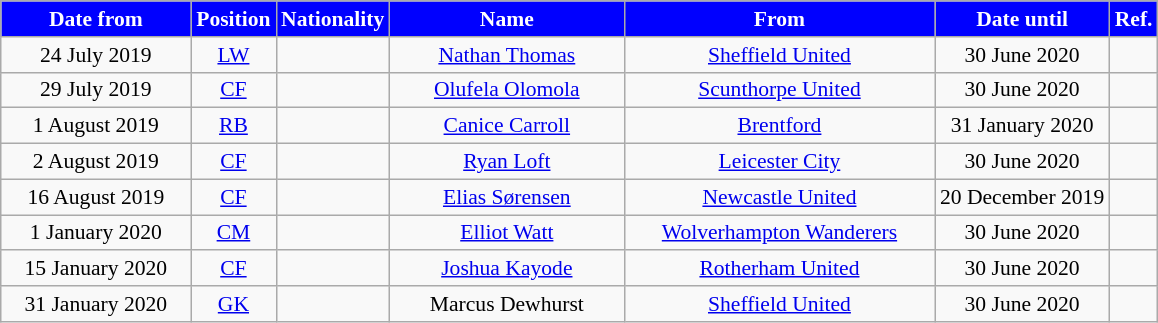<table class="wikitable"  style="text-align:center; font-size:90%; ">
<tr>
<th style="background:#0000FF; color:#FFFFFF; width:120px;">Date from</th>
<th style="background:#0000FF; color:#FFFFFF; width:50px;">Position</th>
<th style="background:#0000FF; color:#FFFFFF; width:50px;">Nationality</th>
<th style="background:#0000FF; color:#FFFFFF; width:150px;">Name</th>
<th style="background:#0000FF; color:#FFFFFF; width:200px;">From</th>
<th style="background:#0000FF; color:#FFFFFF; width:110px;">Date until</th>
<th style="background:#0000FF; color:#FFFFFF; width:25px;">Ref.</th>
</tr>
<tr>
<td>24 July 2019</td>
<td><a href='#'>LW</a></td>
<td></td>
<td><a href='#'>Nathan Thomas</a></td>
<td> <a href='#'>Sheffield United</a></td>
<td>30 June 2020</td>
<td></td>
</tr>
<tr>
<td>29 July 2019</td>
<td><a href='#'>CF</a></td>
<td></td>
<td><a href='#'>Olufela Olomola</a></td>
<td> <a href='#'>Scunthorpe United</a></td>
<td>30 June 2020</td>
<td></td>
</tr>
<tr>
<td>1 August 2019</td>
<td><a href='#'>RB</a></td>
<td></td>
<td><a href='#'>Canice Carroll</a></td>
<td> <a href='#'>Brentford</a></td>
<td>31 January 2020</td>
<td></td>
</tr>
<tr>
<td>2 August 2019</td>
<td><a href='#'>CF</a></td>
<td></td>
<td><a href='#'>Ryan Loft</a></td>
<td> <a href='#'>Leicester City</a></td>
<td>30 June 2020</td>
<td></td>
</tr>
<tr>
<td>16 August 2019</td>
<td><a href='#'>CF</a></td>
<td></td>
<td><a href='#'>Elias Sørensen</a></td>
<td> <a href='#'>Newcastle United</a></td>
<td>20 December 2019</td>
<td></td>
</tr>
<tr>
<td>1 January 2020</td>
<td><a href='#'>CM</a></td>
<td></td>
<td><a href='#'>Elliot Watt</a></td>
<td> <a href='#'>Wolverhampton Wanderers</a></td>
<td>30 June 2020</td>
<td></td>
</tr>
<tr>
<td>15 January 2020</td>
<td><a href='#'>CF</a></td>
<td></td>
<td><a href='#'>Joshua Kayode</a></td>
<td> <a href='#'>Rotherham United</a></td>
<td>30 June 2020</td>
<td></td>
</tr>
<tr>
<td>31 January 2020</td>
<td><a href='#'>GK</a></td>
<td></td>
<td>Marcus Dewhurst</td>
<td> <a href='#'>Sheffield United</a></td>
<td>30 June 2020</td>
<td></td>
</tr>
</table>
